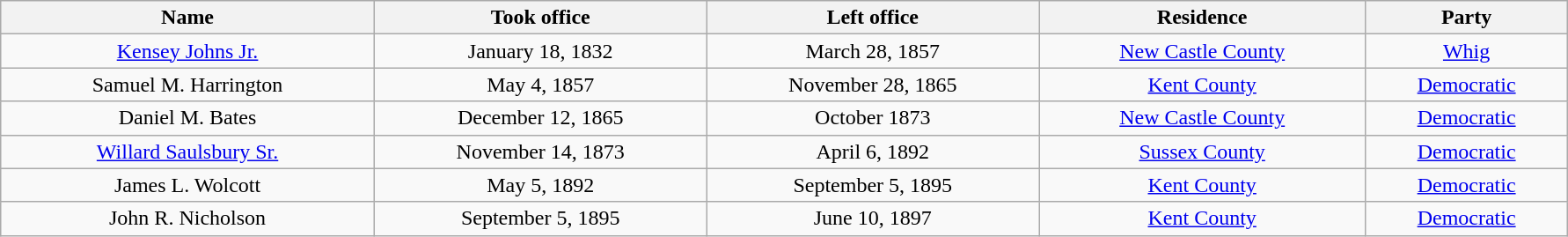<table class="wikitable" style="text-align:center; width:94%; margin:auto;">
<tr>
<th>Name</th>
<th>Took office</th>
<th>Left office</th>
<th>Residence</th>
<th>Party</th>
</tr>
<tr>
<td><a href='#'>Kensey Johns Jr.</a></td>
<td>January 18, 1832</td>
<td>March 28, 1857</td>
<td><a href='#'>New Castle County</a></td>
<td><a href='#'>Whig</a></td>
</tr>
<tr>
<td>Samuel M. Harrington</td>
<td>May 4, 1857</td>
<td>November 28, 1865</td>
<td><a href='#'>Kent County</a></td>
<td><a href='#'>Democratic</a></td>
</tr>
<tr>
<td>Daniel M. Bates</td>
<td>December 12, 1865</td>
<td>October 1873</td>
<td><a href='#'>New Castle County</a></td>
<td><a href='#'>Democratic</a></td>
</tr>
<tr>
<td><a href='#'>Willard Saulsbury Sr.</a></td>
<td>November 14, 1873</td>
<td>April 6, 1892</td>
<td><a href='#'>Sussex County</a></td>
<td><a href='#'>Democratic</a></td>
</tr>
<tr>
<td>James L. Wolcott</td>
<td>May 5, 1892</td>
<td>September 5, 1895</td>
<td><a href='#'>Kent County</a></td>
<td><a href='#'>Democratic</a></td>
</tr>
<tr>
<td>John R. Nicholson</td>
<td>September 5, 1895</td>
<td>June 10, 1897</td>
<td><a href='#'>Kent County</a></td>
<td><a href='#'>Democratic</a></td>
</tr>
</table>
